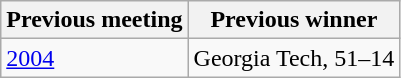<table class="wikitable">
<tr>
<th>Previous meeting</th>
<th>Previous winner</th>
</tr>
<tr>
<td><a href='#'>2004</a></td>
<td>Georgia Tech, 51–14</td>
</tr>
</table>
